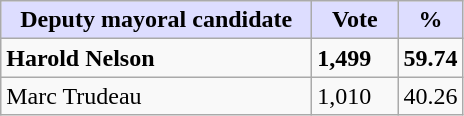<table class="wikitable">
<tr>
<th style="background:#ddf; width:200px;">Deputy mayoral candidate</th>
<th style="background:#ddf; width:50px;">Vote</th>
<th style="background:#ddf; width:30px;">%</th>
</tr>
<tr>
<td><strong>Harold Nelson</strong></td>
<td><strong>1,499</strong></td>
<td><strong>59.74</strong></td>
</tr>
<tr>
<td>Marc Trudeau</td>
<td>1,010</td>
<td>40.26</td>
</tr>
</table>
